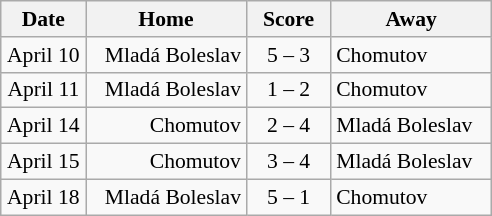<table class="wikitable" style="font-size:90%; text-align:center;">
<tr>
<th style="width:50px;">Date</th>
<th style="width:100px;">Home</th>
<th style="width:50px;">Score</th>
<th style="width:100px;">Away</th>
</tr>
<tr>
<td>April 10</td>
<td align=right>Mladá Boleslav</td>
<td>5 – 3</td>
<td align=left>Chomutov</td>
</tr>
<tr>
<td>April 11</td>
<td align=right>Mladá Boleslav</td>
<td>1 – 2</td>
<td align=left>Chomutov</td>
</tr>
<tr>
<td>April 14</td>
<td align=right>Chomutov</td>
<td>2 – 4</td>
<td align=left>Mladá Boleslav</td>
</tr>
<tr>
<td>April 15</td>
<td align=right>Chomutov</td>
<td>3 – 4</td>
<td align=left>Mladá Boleslav</td>
</tr>
<tr>
<td>April 18</td>
<td align=right>Mladá Boleslav</td>
<td>5 – 1</td>
<td align=left>Chomutov</td>
</tr>
</table>
